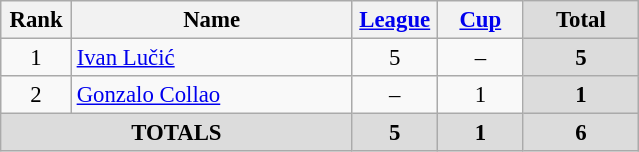<table class="wikitable" style="font-size: 95%; text-align: center;">
<tr>
<th width=40>Rank</th>
<th width=180>Name</th>
<th width=50><a href='#'>League</a></th>
<th width=50><a href='#'>Cup</a></th>
<th width=70 style="background: #DCDCDC">Total</th>
</tr>
<tr>
<td rowspan=1>1</td>
<td style="text-align:left;"> <a href='#'>Ivan Lučić</a></td>
<td>5</td>
<td>–</td>
<th style="background: #DCDCDC">5</th>
</tr>
<tr>
<td rowspan=1>2</td>
<td style="text-align:left;"> <a href='#'>Gonzalo Collao</a></td>
<td>–</td>
<td>1</td>
<th style="background: #DCDCDC">1</th>
</tr>
<tr>
<th colspan="2" align="center" style="background: #DCDCDC">TOTALS</th>
<th style="background: #DCDCDC">5</th>
<th style="background: #DCDCDC">1</th>
<th style="background: #DCDCDC">6</th>
</tr>
</table>
